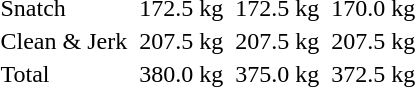<table>
<tr>
<td>Snatch</td>
<td></td>
<td>172.5 kg</td>
<td></td>
<td>172.5 kg</td>
<td></td>
<td>170.0 kg</td>
</tr>
<tr>
<td>Clean & Jerk</td>
<td></td>
<td>207.5 kg</td>
<td></td>
<td>207.5 kg</td>
<td></td>
<td>207.5 kg</td>
</tr>
<tr>
<td>Total</td>
<td></td>
<td>380.0 kg</td>
<td></td>
<td>375.0 kg</td>
<td></td>
<td>372.5 kg</td>
</tr>
</table>
